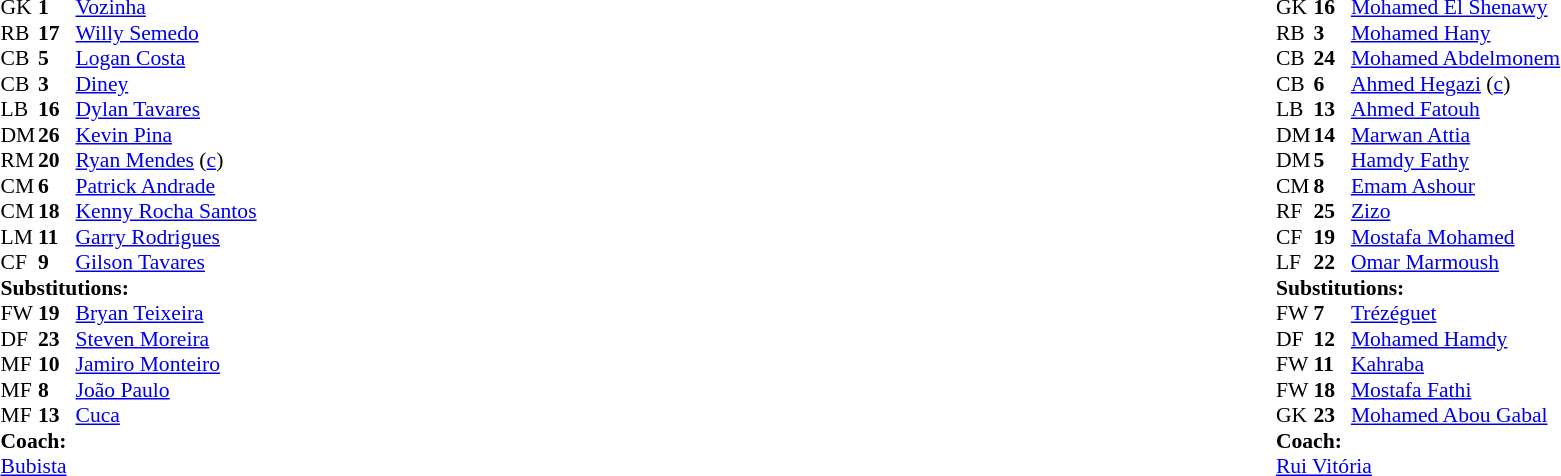<table width="100%">
<tr>
<td valign="top" width="40%"><br><table style="font-size:90%" cellspacing="0" cellpadding="0">
<tr>
<th width=25></th>
<th width=25></th>
</tr>
<tr>
<td>GK</td>
<td><strong>1</strong></td>
<td><a href='#'>Vozinha</a></td>
</tr>
<tr>
<td>RB</td>
<td><strong>17</strong></td>
<td><a href='#'>Willy Semedo</a></td>
</tr>
<tr>
<td>CB</td>
<td><strong>5</strong></td>
<td><a href='#'>Logan Costa</a></td>
</tr>
<tr>
<td>CB</td>
<td><strong>3</strong></td>
<td><a href='#'>Diney</a></td>
</tr>
<tr>
<td>LB</td>
<td><strong>16</strong></td>
<td><a href='#'>Dylan Tavares</a></td>
</tr>
<tr>
<td>DM</td>
<td><strong>26</strong></td>
<td><a href='#'>Kevin Pina</a></td>
<td></td>
<td></td>
</tr>
<tr>
<td>RM</td>
<td><strong>20</strong></td>
<td><a href='#'>Ryan Mendes</a> (<a href='#'>c</a>)</td>
<td></td>
<td></td>
</tr>
<tr>
<td>CM</td>
<td><strong>6</strong></td>
<td><a href='#'>Patrick Andrade</a></td>
<td></td>
<td></td>
</tr>
<tr>
<td>CM</td>
<td><strong>18</strong></td>
<td><a href='#'>Kenny Rocha Santos</a></td>
</tr>
<tr>
<td>LM</td>
<td><strong>11</strong></td>
<td><a href='#'>Garry Rodrigues</a></td>
<td></td>
<td></td>
</tr>
<tr>
<td>CF</td>
<td><strong>9</strong></td>
<td><a href='#'>Gilson Tavares</a></td>
<td></td>
<td></td>
</tr>
<tr>
<td colspan=3><strong>Substitutions:</strong></td>
</tr>
<tr>
<td>FW</td>
<td><strong>19</strong></td>
<td><a href='#'>Bryan Teixeira</a></td>
<td></td>
<td></td>
</tr>
<tr>
<td>DF</td>
<td><strong>23</strong></td>
<td><a href='#'>Steven Moreira</a></td>
<td></td>
<td></td>
</tr>
<tr>
<td>MF</td>
<td><strong>10</strong></td>
<td><a href='#'>Jamiro Monteiro</a></td>
<td></td>
<td></td>
</tr>
<tr>
<td>MF</td>
<td><strong>8</strong></td>
<td><a href='#'>João Paulo</a></td>
<td></td>
<td></td>
</tr>
<tr>
<td>MF</td>
<td><strong>13</strong></td>
<td><a href='#'>Cuca</a></td>
<td></td>
<td></td>
</tr>
<tr>
<td colspan=3><strong>Coach:</strong></td>
</tr>
<tr>
<td colspan=3><a href='#'>Bubista</a></td>
</tr>
</table>
</td>
<td valign="top"></td>
<td valign="top" width="50%"><br><table style="font-size:90%; margin:auto" cellspacing="0" cellpadding="0">
<tr>
<th width=25></th>
<th width=25></th>
</tr>
<tr>
<td>GK</td>
<td><strong>16</strong></td>
<td><a href='#'>Mohamed El Shenawy</a></td>
<td></td>
<td></td>
</tr>
<tr>
<td>RB</td>
<td><strong>3</strong></td>
<td><a href='#'>Mohamed Hany</a></td>
</tr>
<tr>
<td>CB</td>
<td><strong>24</strong></td>
<td><a href='#'>Mohamed Abdelmonem</a></td>
</tr>
<tr>
<td>CB</td>
<td><strong>6</strong></td>
<td><a href='#'>Ahmed Hegazi</a> (<a href='#'>c</a>)</td>
<td></td>
</tr>
<tr>
<td>LB</td>
<td><strong>13</strong></td>
<td><a href='#'>Ahmed Fatouh</a></td>
<td></td>
<td></td>
</tr>
<tr>
<td>DM</td>
<td><strong>14</strong></td>
<td><a href='#'>Marwan Attia</a></td>
</tr>
<tr>
<td>DM</td>
<td><strong>5</strong></td>
<td><a href='#'>Hamdy Fathy</a></td>
<td></td>
<td></td>
</tr>
<tr>
<td>CM</td>
<td><strong>8</strong></td>
<td><a href='#'>Emam Ashour</a></td>
</tr>
<tr>
<td>RF</td>
<td><strong>25</strong></td>
<td><a href='#'>Zizo</a></td>
<td></td>
<td></td>
</tr>
<tr>
<td>CF</td>
<td><strong>19</strong></td>
<td><a href='#'>Mostafa Mohamed</a></td>
</tr>
<tr>
<td>LF</td>
<td><strong>22</strong></td>
<td><a href='#'>Omar Marmoush</a></td>
<td></td>
<td></td>
</tr>
<tr>
<td colspan=3><strong>Substitutions:</strong></td>
</tr>
<tr>
<td>FW</td>
<td><strong>7</strong></td>
<td><a href='#'>Trézéguet</a></td>
<td></td>
<td></td>
</tr>
<tr>
<td>DF</td>
<td><strong>12</strong></td>
<td><a href='#'>Mohamed Hamdy</a></td>
<td></td>
<td></td>
</tr>
<tr>
<td>FW</td>
<td><strong>11</strong></td>
<td><a href='#'>Kahraba</a></td>
<td></td>
<td></td>
</tr>
<tr>
<td>FW</td>
<td><strong>18</strong></td>
<td><a href='#'>Mostafa Fathi</a></td>
<td></td>
<td></td>
</tr>
<tr>
<td>GK</td>
<td><strong>23</strong></td>
<td><a href='#'>Mohamed Abou Gabal</a></td>
<td></td>
<td></td>
</tr>
<tr>
<td colspan=3><strong>Coach:</strong></td>
</tr>
<tr>
<td colspan=3> <a href='#'>Rui Vitória</a></td>
</tr>
</table>
</td>
</tr>
</table>
